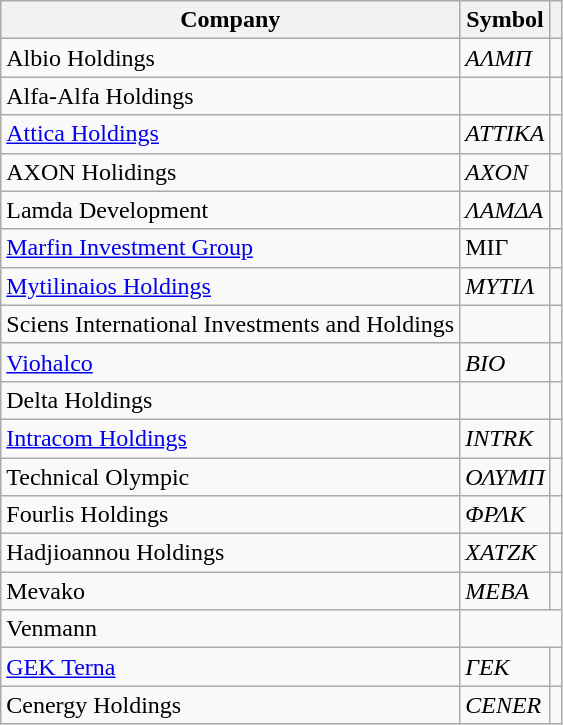<table class="wikitable">
<tr>
<th>Company</th>
<th>Symbol</th>
<th></th>
</tr>
<tr>
<td>Albio Holdings</td>
<td><em>ΑΛΜΠ</em></td>
<td></td>
</tr>
<tr>
<td>Alfa-Alfa Holdings</td>
<td></td>
<td></td>
</tr>
<tr>
<td><a href='#'>Attica Holdings</a></td>
<td><em>ΑΤΤΙΚΑ</em></td>
<td></td>
</tr>
<tr>
<td>AXON Holidings</td>
<td><em>ΑΧΟΝ</em></td>
</tr>
<tr>
<td>Lamda Development</td>
<td><em>ΛΑΜΔΑ</em></td>
<td></td>
</tr>
<tr>
<td><a href='#'>Marfin Investment Group</a></td>
<td>ΜΙΓ</td>
<td></td>
</tr>
<tr>
<td><a href='#'>Mytilinaios Holdings</a></td>
<td><em>ΜΥΤΙΛ</em></td>
<td></td>
</tr>
<tr>
<td>Sciens International Investments and Holdings</td>
<td></td>
<td></td>
</tr>
<tr>
<td><a href='#'>Viohalco</a></td>
<td><em>ΒΙΟ</em></td>
<td></td>
</tr>
<tr>
<td>Delta Holdings</td>
<td></td>
<td></td>
</tr>
<tr>
<td><a href='#'>Intracom Holdings</a></td>
<td><em>INTRK</em></td>
<td></td>
</tr>
<tr>
<td>Technical Olympic</td>
<td><em>ΟΛΥΜΠ</em></td>
<td></td>
</tr>
<tr>
<td>Fourlis Holdings</td>
<td><em>ΦΡΛΚ</em></td>
<td></td>
</tr>
<tr>
<td>Hadjioannou Holdings</td>
<td><em>ΧΑΤΖΚ</em></td>
<td></td>
</tr>
<tr>
<td>Mevako</td>
<td><em>ΜΕΒΑ</em></td>
<td></td>
</tr>
<tr>
<td>Venmann</td>
</tr>
<tr>
<td><a href='#'>GEK Terna</a></td>
<td><em>ΓΕΚ</em></td>
<td></td>
</tr>
<tr>
<td>Cenergy Holdings</td>
<td><em>CENER</em></td>
</tr>
</table>
